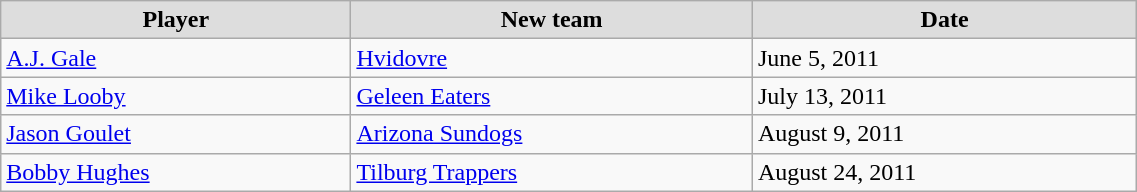<table class="wikitable" width=60%>
<tr align="center"  bgcolor="#dddddd">
<td><strong>Player</strong></td>
<td><strong>New team</strong></td>
<td><strong>Date</strong></td>
</tr>
<tr>
<td><a href='#'>A.J. Gale</a></td>
<td><a href='#'>Hvidovre</a></td>
<td>June 5, 2011</td>
</tr>
<tr>
<td><a href='#'>Mike Looby</a></td>
<td><a href='#'>Geleen Eaters</a></td>
<td>July 13, 2011</td>
</tr>
<tr>
<td><a href='#'>Jason Goulet</a></td>
<td><a href='#'>Arizona Sundogs</a></td>
<td>August 9, 2011</td>
</tr>
<tr>
<td><a href='#'>Bobby Hughes</a></td>
<td><a href='#'>Tilburg Trappers</a></td>
<td>August 24, 2011</td>
</tr>
</table>
